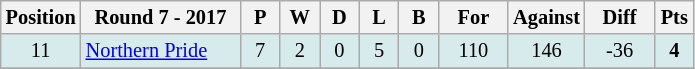<table class="wikitable" style="text-align:center; font-size:85%;">
<tr>
<th width=40 abbr="Position">Position</th>
<th width=100>Round 7 - 2017</th>
<th width=20 abbr="Played">P</th>
<th width=20 abbr="Won">W</th>
<th width=20 abbr="Drawn">D</th>
<th width=20 abbr="Lost">L</th>
<th width=20 abbr="Bye">B</th>
<th width=40 abbr="Points for">For</th>
<th width=40 abbr="Points against">Against</th>
<th width=40 abbr="Points difference">Diff</th>
<th width=20 abbr="Points">Pts</th>
</tr>
<tr style="background: #d7ebed;">
<td>11</td>
<td style="text-align:left;"> <a href='#'>Northern Pride</a></td>
<td>7</td>
<td>2</td>
<td>0</td>
<td>5</td>
<td>0</td>
<td>110</td>
<td>146</td>
<td>-36</td>
<td><strong>4</strong></td>
</tr>
<tr>
</tr>
</table>
